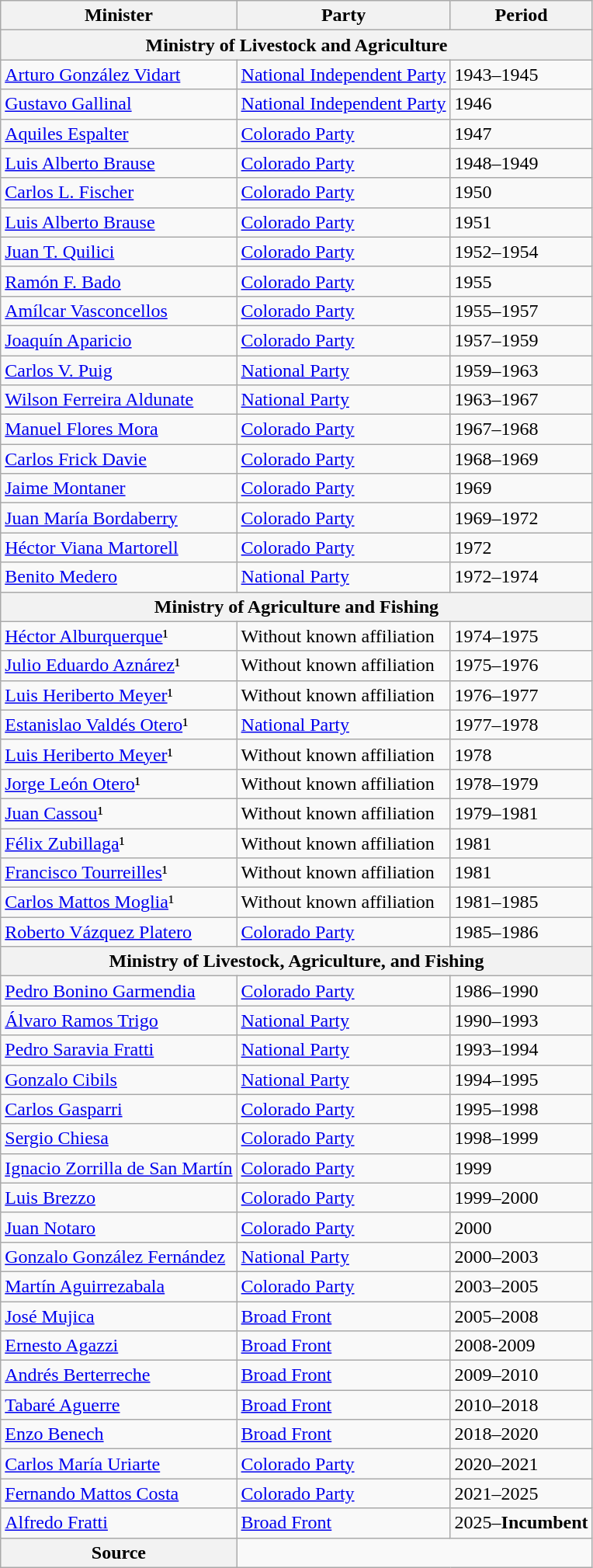<table class="wikitable">
<tr>
<th><strong>Minister</strong></th>
<th><strong>Party</strong></th>
<th><strong>Period</strong></th>
</tr>
<tr>
<th colspan="3"><strong>Ministry of Livestock and Agriculture</strong></th>
</tr>
<tr>
<td><a href='#'>Arturo González Vidart</a></td>
<td><a href='#'>National Independent Party</a></td>
<td>1943–1945</td>
</tr>
<tr>
<td><a href='#'>Gustavo Gallinal</a></td>
<td><a href='#'>National Independent Party</a></td>
<td>1946</td>
</tr>
<tr>
<td><a href='#'>Aquiles Espalter</a></td>
<td><a href='#'>Colorado Party</a></td>
<td>1947</td>
</tr>
<tr>
<td><a href='#'>Luis Alberto Brause</a></td>
<td><a href='#'>Colorado Party</a></td>
<td>1948–1949</td>
</tr>
<tr>
<td><a href='#'>Carlos L. Fischer</a></td>
<td><a href='#'>Colorado Party</a></td>
<td>1950</td>
</tr>
<tr>
<td><a href='#'>Luis Alberto Brause</a></td>
<td><a href='#'>Colorado Party</a></td>
<td>1951</td>
</tr>
<tr>
<td><a href='#'>Juan T. Quilici</a></td>
<td><a href='#'>Colorado Party</a></td>
<td>1952–1954</td>
</tr>
<tr>
<td><a href='#'>Ramón F. Bado</a></td>
<td><a href='#'>Colorado Party</a></td>
<td>1955</td>
</tr>
<tr>
<td><a href='#'>Amílcar Vasconcellos</a></td>
<td><a href='#'>Colorado Party</a></td>
<td>1955–1957</td>
</tr>
<tr>
<td><a href='#'>Joaquín Aparicio</a></td>
<td><a href='#'>Colorado Party</a></td>
<td>1957–1959</td>
</tr>
<tr>
<td><a href='#'>Carlos V. Puig</a></td>
<td><a href='#'>National Party</a></td>
<td>1959–1963</td>
</tr>
<tr>
<td><a href='#'>Wilson Ferreira Aldunate</a></td>
<td><a href='#'>National Party</a></td>
<td>1963–1967</td>
</tr>
<tr>
<td><a href='#'>Manuel Flores Mora</a></td>
<td><a href='#'>Colorado Party</a></td>
<td>1967–1968</td>
</tr>
<tr>
<td><a href='#'>Carlos Frick Davie</a></td>
<td><a href='#'>Colorado Party</a></td>
<td>1968–1969</td>
</tr>
<tr>
<td><a href='#'>Jaime Montaner</a></td>
<td><a href='#'>Colorado Party</a></td>
<td>1969</td>
</tr>
<tr>
<td><a href='#'>Juan María Bordaberry</a></td>
<td><a href='#'>Colorado Party</a></td>
<td>1969–1972</td>
</tr>
<tr>
<td><a href='#'>Héctor Viana Martorell</a></td>
<td><a href='#'>Colorado Party</a></td>
<td>1972</td>
</tr>
<tr>
<td><a href='#'>Benito Medero</a></td>
<td><a href='#'>National Party</a></td>
<td>1972–1974</td>
</tr>
<tr>
<th colspan="3"><strong>Ministry of Agriculture and Fishing</strong></th>
</tr>
<tr>
<td><a href='#'>Héctor Alburquerque</a>¹</td>
<td>Without known affiliation</td>
<td>1974–1975</td>
</tr>
<tr>
<td><a href='#'>Julio Eduardo Aznárez</a>¹</td>
<td>Without known affiliation</td>
<td>1975–1976</td>
</tr>
<tr>
<td><a href='#'>Luis Heriberto Meyer</a>¹</td>
<td>Without known affiliation</td>
<td>1976–1977</td>
</tr>
<tr>
<td><a href='#'>Estanislao Valdés Otero</a>¹</td>
<td><a href='#'>National Party</a></td>
<td>1977–1978</td>
</tr>
<tr>
<td><a href='#'>Luis Heriberto Meyer</a>¹</td>
<td>Without known affiliation</td>
<td>1978</td>
</tr>
<tr>
<td><a href='#'>Jorge León Otero</a>¹</td>
<td>Without known affiliation</td>
<td>1978–1979</td>
</tr>
<tr>
<td><a href='#'>Juan Cassou</a>¹</td>
<td>Without known affiliation</td>
<td>1979–1981</td>
</tr>
<tr>
<td><a href='#'>Félix Zubillaga</a>¹</td>
<td>Without known affiliation</td>
<td>1981</td>
</tr>
<tr>
<td><a href='#'>Francisco Tourreilles</a>¹</td>
<td>Without known affiliation</td>
<td>1981</td>
</tr>
<tr>
<td><a href='#'>Carlos Mattos Moglia</a>¹</td>
<td>Without known affiliation</td>
<td>1981–1985</td>
</tr>
<tr>
<td><a href='#'>Roberto Vázquez Platero</a></td>
<td><a href='#'>Colorado Party</a></td>
<td>1985–1986</td>
</tr>
<tr>
<th colspan="3"><strong>Ministry of Livestock, Agriculture, and Fishing</strong></th>
</tr>
<tr>
<td><a href='#'>Pedro Bonino Garmendia</a></td>
<td><a href='#'>Colorado Party</a></td>
<td>1986–1990</td>
</tr>
<tr>
<td><a href='#'>Álvaro Ramos Trigo</a></td>
<td><a href='#'>National Party</a></td>
<td>1990–1993</td>
</tr>
<tr>
<td><a href='#'>Pedro Saravia Fratti</a></td>
<td><a href='#'>National Party</a></td>
<td>1993–1994</td>
</tr>
<tr>
<td><a href='#'>Gonzalo Cibils</a></td>
<td><a href='#'>National Party</a></td>
<td>1994–1995</td>
</tr>
<tr>
<td><a href='#'>Carlos Gasparri</a></td>
<td><a href='#'>Colorado Party</a></td>
<td>1995–1998</td>
</tr>
<tr>
<td><a href='#'>Sergio Chiesa</a></td>
<td><a href='#'>Colorado Party</a></td>
<td>1998–1999</td>
</tr>
<tr>
<td><a href='#'>Ignacio Zorrilla de San Martín</a></td>
<td><a href='#'>Colorado Party</a></td>
<td>1999</td>
</tr>
<tr>
<td><a href='#'>Luis Brezzo</a></td>
<td><a href='#'>Colorado Party</a></td>
<td>1999–2000</td>
</tr>
<tr>
<td><a href='#'>Juan Notaro</a></td>
<td><a href='#'>Colorado Party</a></td>
<td>2000</td>
</tr>
<tr>
<td><a href='#'>Gonzalo González Fernández</a></td>
<td><a href='#'>National Party</a></td>
<td>2000–2003</td>
</tr>
<tr>
<td><a href='#'>Martín Aguirrezabala</a></td>
<td><a href='#'>Colorado Party</a></td>
<td>2003–2005</td>
</tr>
<tr>
<td><a href='#'>José Mujica</a></td>
<td><a href='#'>Broad Front</a></td>
<td>2005–2008</td>
</tr>
<tr>
<td><a href='#'>Ernesto Agazzi</a></td>
<td><a href='#'>Broad Front</a></td>
<td>2008-2009</td>
</tr>
<tr>
<td><a href='#'>Andrés Berterreche</a></td>
<td><a href='#'>Broad Front</a></td>
<td>2009–2010</td>
</tr>
<tr>
<td><a href='#'>Tabaré Aguerre</a></td>
<td><a href='#'>Broad Front</a></td>
<td>2010–2018</td>
</tr>
<tr>
<td><a href='#'>Enzo Benech</a></td>
<td><a href='#'>Broad Front</a></td>
<td>2018–2020</td>
</tr>
<tr>
<td><a href='#'>Carlos María Uriarte</a></td>
<td><a href='#'>Colorado Party</a></td>
<td>2020–2021</td>
</tr>
<tr>
<td><a href='#'>Fernando Mattos Costa</a></td>
<td><a href='#'>Colorado Party</a></td>
<td>2021–2025</td>
</tr>
<tr>
<td><a href='#'>Alfredo Fratti</a></td>
<td><a href='#'>Broad Front</a></td>
<td>2025–<strong>Incumbent</strong></td>
</tr>
<tr>
<th>Source</th>
<td colspan="2"></td>
</tr>
</table>
